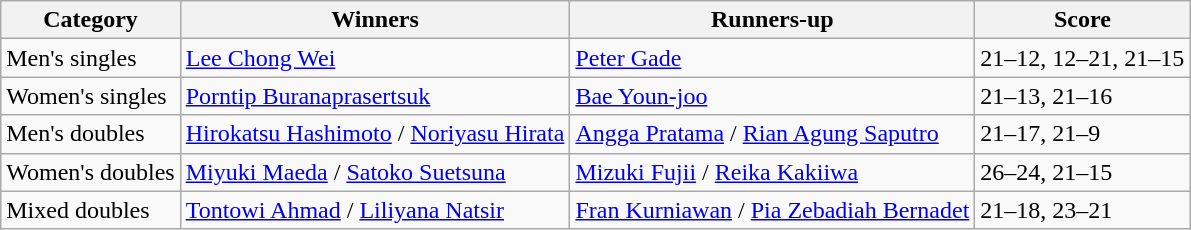<table class=wikitable style="white-space:nowrap;">
<tr>
<th>Category</th>
<th>Winners</th>
<th>Runners-up</th>
<th>Score</th>
</tr>
<tr>
<td>Men's singles</td>
<td> <a href='#'>Lee Chong Wei</a></td>
<td> <a href='#'>Peter Gade</a></td>
<td>21–12, 12–21, 21–15</td>
</tr>
<tr>
<td>Women's singles</td>
<td> <a href='#'>Porntip Buranaprasertsuk</a></td>
<td> <a href='#'>Bae Youn-joo</a></td>
<td>21–13, 21–16</td>
</tr>
<tr>
<td>Men's doubles</td>
<td> <a href='#'>Hirokatsu Hashimoto</a> / <a href='#'>Noriyasu Hirata</a></td>
<td> <a href='#'>Angga Pratama</a> / <a href='#'>Rian Agung Saputro</a></td>
<td>21–17, 21–9</td>
</tr>
<tr>
<td>Women's doubles</td>
<td> <a href='#'>Miyuki Maeda</a> / <a href='#'>Satoko Suetsuna</a></td>
<td> <a href='#'>Mizuki Fujii</a> / <a href='#'>Reika Kakiiwa</a></td>
<td>26–24, 21–15</td>
</tr>
<tr>
<td>Mixed doubles</td>
<td> <a href='#'>Tontowi Ahmad</a> / <a href='#'>Liliyana Natsir</a></td>
<td> <a href='#'>Fran Kurniawan</a> / <a href='#'>Pia Zebadiah Bernadet</a></td>
<td>21–18, 23–21</td>
</tr>
</table>
